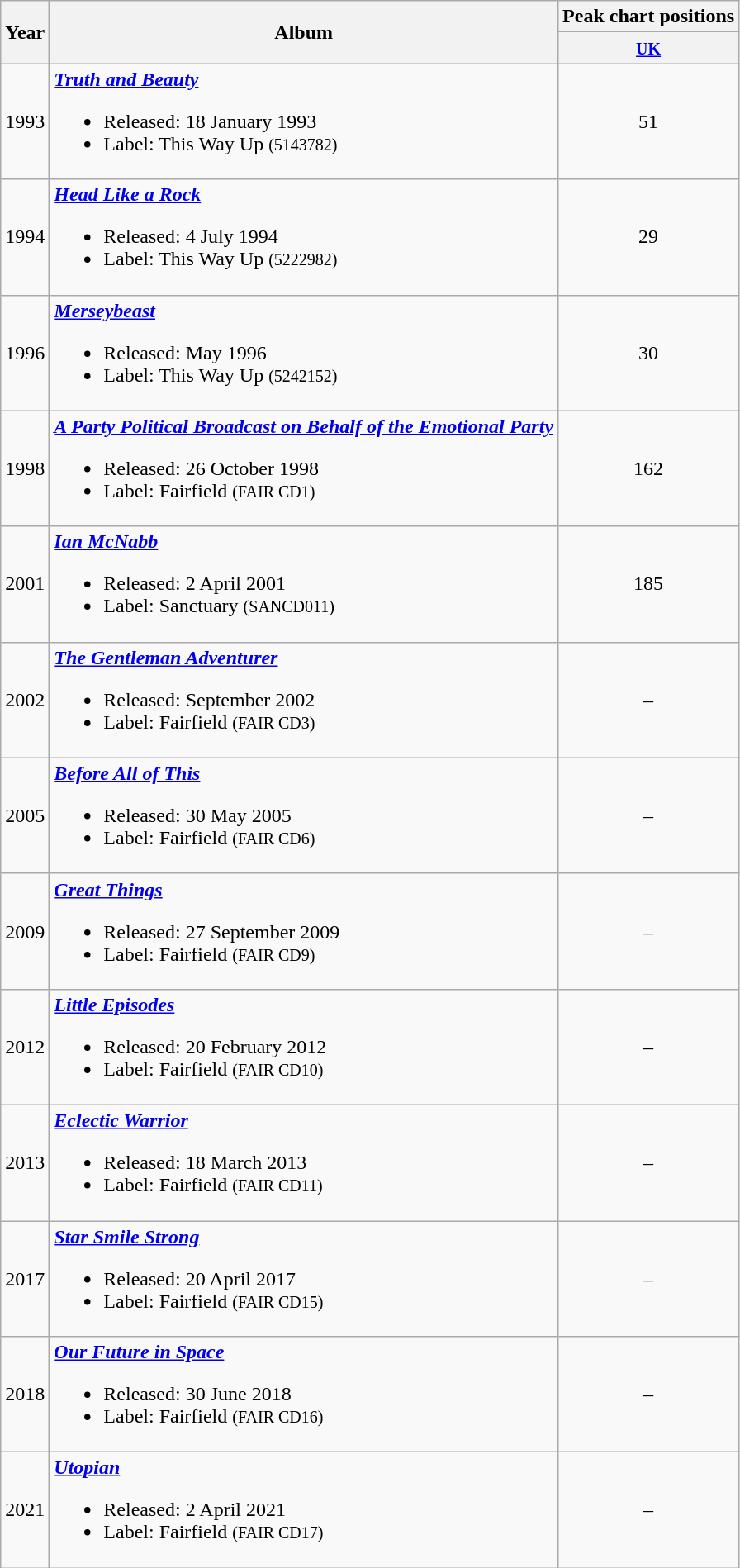<table class="wikitable">
<tr>
<th rowspan=2>Year</th>
<th rowspan=2>Album</th>
<th>Peak chart positions</th>
</tr>
<tr>
<th><small><a href='#'>UK</a></small> <br></th>
</tr>
<tr>
<td>1993</td>
<td><strong><em><a href='#'>Truth and Beauty</a></em></strong><br><ul><li>Released: 18 January 1993</li><li>Label: This Way Up <small>(5143782)</small></li></ul></td>
<td align=center>51</td>
</tr>
<tr>
<td>1994</td>
<td><strong><em><a href='#'>Head Like a Rock</a></em></strong><br><ul><li>Released: 4 July 1994</li><li>Label: This Way Up <small>(5222982)</small></li></ul></td>
<td align=center>29</td>
</tr>
<tr>
<td>1996</td>
<td><strong><em><a href='#'>Merseybeast</a></em></strong><br><ul><li>Released: May 1996</li><li>Label: This Way Up <small>(5242152)</small></li></ul></td>
<td align=center>30</td>
</tr>
<tr>
<td>1998</td>
<td><strong><em><a href='#'>A Party Political Broadcast on Behalf of the Emotional Party</a></em></strong><br><ul><li>Released: 26 October 1998</li><li>Label: Fairfield <small>(FAIR CD1)</small></li></ul></td>
<td align=center>162</td>
</tr>
<tr>
<td>2001</td>
<td><strong><em><a href='#'>Ian McNabb</a></em></strong><br><ul><li>Released: 2 April 2001</li><li>Label: Sanctuary <small>(SANCD011)</small></li></ul></td>
<td align=center>185</td>
</tr>
<tr>
<td>2002</td>
<td><strong><em><a href='#'>The Gentleman Adventurer</a></em></strong><br><ul><li>Released: September 2002</li><li>Label: Fairfield <small>(FAIR CD3)</small></li></ul></td>
<td align=center>–</td>
</tr>
<tr>
<td>2005</td>
<td><strong><em><a href='#'>Before All of This</a></em></strong><br><ul><li>Released: 30 May 2005</li><li>Label: Fairfield <small>(FAIR CD6)</small></li></ul></td>
<td align=center>–</td>
</tr>
<tr>
<td>2009</td>
<td><strong><em><a href='#'>Great Things</a></em></strong><br><ul><li>Released: 27 September 2009</li><li>Label: Fairfield <small>(FAIR CD9)</small></li></ul></td>
<td align=center>–</td>
</tr>
<tr>
<td>2012</td>
<td><strong><em><a href='#'>Little Episodes</a></em></strong><br><ul><li>Released: 20 February 2012</li><li>Label: Fairfield <small>(FAIR CD10)</small></li></ul></td>
<td align=center>–</td>
</tr>
<tr>
<td>2013</td>
<td><strong><em><a href='#'>Eclectic Warrior</a></em></strong><br><ul><li>Released: 18 March 2013</li><li>Label: Fairfield <small>(FAIR CD11)</small></li></ul></td>
<td align="center">–</td>
</tr>
<tr>
<td>2017</td>
<td><strong><em><a href='#'>Star Smile Strong</a></em></strong><br><ul><li>Released: 20 April 2017</li><li>Label: Fairfield <small>(FAIR CD15)</small></li></ul></td>
<td align="center">–</td>
</tr>
<tr>
<td>2018</td>
<td><strong><em><a href='#'>Our Future in Space</a></em></strong><br><ul><li>Released: 30 June 2018</li><li>Label: Fairfield <small>(FAIR CD16)</small></li></ul></td>
<td align="center">–</td>
</tr>
<tr>
<td>2021</td>
<td><strong><em><a href='#'>Utopian</a></em></strong><br><ul><li>Released: 2 April 2021</li><li>Label: Fairfield <small>(FAIR CD17)</small></li></ul></td>
<td align="center">–</td>
</tr>
</table>
